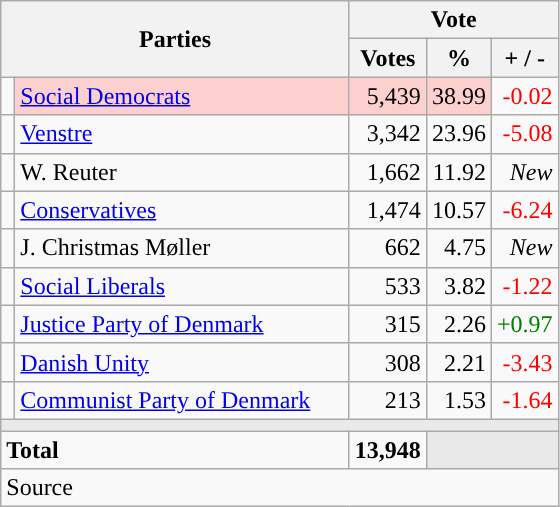<table class="wikitable" style="text-align:right;">
<tr>
<th style="text-align:centre;" rowspan="2" colspan="2" width="225">Parties</th>
<th colspan="3">Vote</th>
</tr>
<tr>
<th width="15">Votes</th>
<th width="15">%</th>
<th width="15">+ / -</th>
</tr>
<tr>
<td width="2" style="color:inherit;background:"></td>
<td bgcolor=#fbd0ce  align="left"><a href='#'>Social Democrats</a></td>
<td bgcolor=#fbd0ce>5,439</td>
<td bgcolor=#fbd0ce>38.99</td>
<td style=color:red;>-0.02</td>
</tr>
<tr>
<td width="2" style="color:inherit;background:"></td>
<td align="left"><a href='#'>Venstre</a></td>
<td>3,342</td>
<td>23.96</td>
<td style=color:red;>-5.08</td>
</tr>
<tr>
<td width="2" style="color:inherit;background:"></td>
<td align="left">W. Reuter</td>
<td>1,662</td>
<td>11.92</td>
<td><em>New</em></td>
</tr>
<tr>
<td width="2" style="color:inherit;background:"></td>
<td align="left"><a href='#'>Conservatives</a></td>
<td>1,474</td>
<td>10.57</td>
<td style=color:red;>-6.24</td>
</tr>
<tr>
<td width="2" style="color:inherit;background:"></td>
<td align="left">J. Christmas Møller</td>
<td>662</td>
<td>4.75</td>
<td><em>New</em></td>
</tr>
<tr>
<td width="2" style="color:inherit;background:"></td>
<td align="left"><a href='#'>Social Liberals</a></td>
<td>533</td>
<td>3.82</td>
<td style=color:red;>-1.22</td>
</tr>
<tr>
<td width="2" style="color:inherit;background:"></td>
<td align="left"><a href='#'>Justice Party of Denmark</a></td>
<td>315</td>
<td>2.26</td>
<td style=color:green;>+0.97</td>
</tr>
<tr>
<td width="2" style="color:inherit;background:"></td>
<td align="left"><a href='#'>Danish Unity</a></td>
<td>308</td>
<td>2.21</td>
<td style=color:red;>-3.43</td>
</tr>
<tr>
<td width="2" style="color:inherit;background:"></td>
<td align="left"><a href='#'>Communist Party of Denmark</a></td>
<td>213</td>
<td>1.53</td>
<td style=color:red;>-1.64</td>
</tr>
<tr>
<td colspan="7" bgcolor="#E9E9E9"></td>
</tr>
<tr>
<td align="left" colspan="2"><strong>Total</strong></td>
<td><strong>13,948</strong></td>
<td bgcolor="#E9E9E9" colspan="2"></td>
</tr>
<tr>
<td align="left" colspan="6">Source</td>
</tr>
</table>
